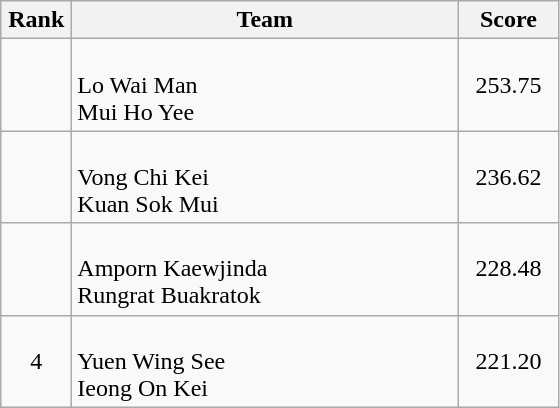<table class=wikitable style="text-align:center">
<tr>
<th width=40>Rank</th>
<th width=250>Team</th>
<th width=60>Score</th>
</tr>
<tr>
<td></td>
<td align=left><br>Lo Wai Man<br>Mui Ho Yee</td>
<td>253.75</td>
</tr>
<tr>
<td></td>
<td align=left><br>Vong Chi Kei<br>Kuan Sok Mui</td>
<td>236.62</td>
</tr>
<tr>
<td></td>
<td align=left><br>Amporn Kaewjinda<br>Rungrat Buakratok</td>
<td>228.48</td>
</tr>
<tr>
<td>4</td>
<td align=left><br>Yuen Wing See<br>Ieong On Kei</td>
<td>221.20</td>
</tr>
</table>
